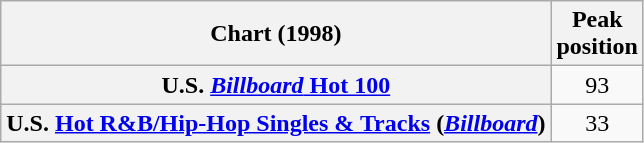<table class="wikitable sortable plainrowheaders">
<tr>
<th>Chart (1998)</th>
<th>Peak<br>position</th>
</tr>
<tr>
<th scope="row">U.S. <a href='#'><em>Billboard</em> Hot 100</a></th>
<td align="center">93</td>
</tr>
<tr>
<th scope="row">U.S. <a href='#'>Hot R&B/Hip-Hop Singles & Tracks</a> (<em><a href='#'>Billboard</a></em>)</th>
<td align="center">33</td>
</tr>
</table>
